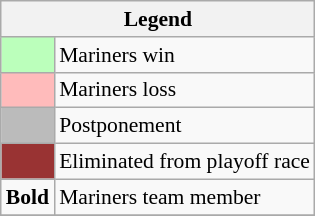<table class="wikitable" style="font-size:90%">
<tr>
<th colspan="2">Legend</th>
</tr>
<tr>
<td bgcolor="#bbffbb"> </td>
<td>Mariners win</td>
</tr>
<tr>
<td bgcolor="#ffbbbb"> </td>
<td>Mariners loss</td>
</tr>
<tr>
<td bgcolor="#bbbbbb"> </td>
<td>Postponement</td>
</tr>
<tr>
<td bgcolor="#993333"> </td>
<td>Eliminated from playoff race</td>
</tr>
<tr>
<td><strong>Bold</strong></td>
<td>Mariners team member</td>
</tr>
<tr>
</tr>
</table>
